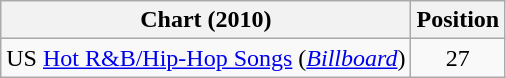<table class="wikitable">
<tr>
<th>Chart (2010)</th>
<th>Position</th>
</tr>
<tr>
<td>US <a href='#'>Hot R&B/Hip-Hop Songs</a> (<em><a href='#'>Billboard</a></em>)</td>
<td align="center">27</td>
</tr>
</table>
